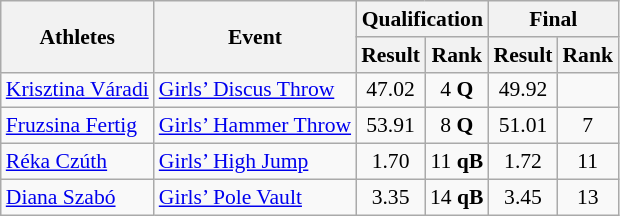<table class="wikitable" border="1" style="font-size:90%">
<tr>
<th rowspan=2>Athletes</th>
<th rowspan=2>Event</th>
<th colspan=2>Qualification</th>
<th colspan=2>Final</th>
</tr>
<tr>
<th>Result</th>
<th>Rank</th>
<th>Result</th>
<th>Rank</th>
</tr>
<tr>
<td><a href='#'>Krisztina Váradi</a></td>
<td><a href='#'>Girls’ Discus Throw</a></td>
<td align=center>47.02</td>
<td align=center>4 <strong>Q</strong></td>
<td align=center>49.92</td>
<td align=center></td>
</tr>
<tr>
<td><a href='#'>Fruzsina Fertig</a></td>
<td><a href='#'>Girls’ Hammer Throw</a></td>
<td align=center>53.91</td>
<td align=center>8 <strong>Q</strong></td>
<td align=center>51.01</td>
<td align=center>7</td>
</tr>
<tr>
<td><a href='#'>Réka Czúth</a></td>
<td><a href='#'>Girls’ High Jump</a></td>
<td align=center>1.70</td>
<td align=center>11 <strong>qB</strong></td>
<td align=center>1.72</td>
<td align=center>11</td>
</tr>
<tr>
<td><a href='#'>Diana Szabó</a></td>
<td><a href='#'>Girls’ Pole Vault</a></td>
<td align=center>3.35</td>
<td align=center>14 <strong>qB</strong></td>
<td align=center>3.45</td>
<td align=center>13</td>
</tr>
</table>
